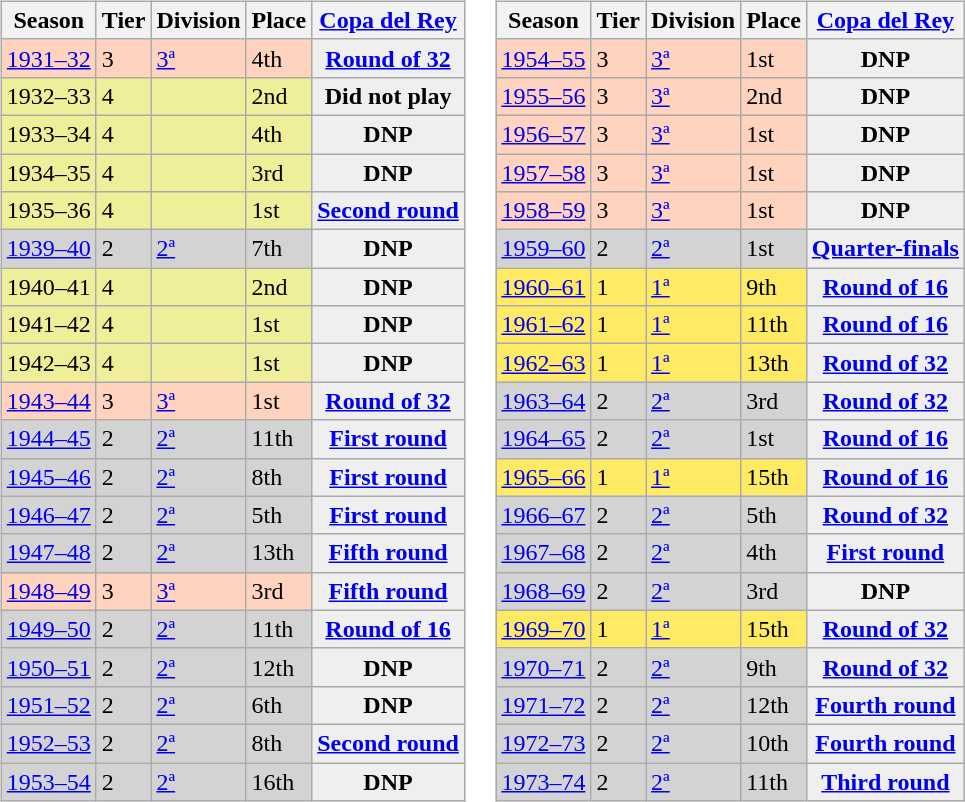<table>
<tr>
<td style="vertical-align:top;"><br><table class="wikitable">
<tr style="background:#f0f6fa;">
<th>Season</th>
<th>Tier</th>
<th>Division</th>
<th>Place</th>
<th><a href='#'>Copa del Rey</a></th>
</tr>
<tr>
<td style="background:#FFD3BD;"><a href='#'>1931–32</a></td>
<td style="background:#FFD3BD;">3</td>
<td style="background:#FFD3BD;"><a href='#'>3ª</a></td>
<td style="background:#FFD3BD;">4th</td>
<th style="background:#efefef;"><a href='#'>Round of 32</a></th>
</tr>
<tr>
<td style="background:#EFEF99;">1932–33</td>
<td style="background:#EFEF99;">4</td>
<td style="background:#EFEF99;"></td>
<td style="background:#EFEF99;">2nd</td>
<th style="background:#efefef;">Did not play</th>
</tr>
<tr>
<td style="background:#EFEF99;">1933–34</td>
<td style="background:#EFEF99;">4</td>
<td style="background:#EFEF99;"></td>
<td style="background:#EFEF99;">4th</td>
<th style="background:#efefef;">DNP</th>
</tr>
<tr>
<td style="background:#EFEF99;">1934–35</td>
<td style="background:#EFEF99;">4</td>
<td style="background:#EFEF99;"></td>
<td style="background:#EFEF99;">3rd</td>
<th style="background:#efefef;">DNP</th>
</tr>
<tr>
<td style="background:#EFEF99;">1935–36</td>
<td style="background:#EFEF99;">4</td>
<td style="background:#EFEF99;"></td>
<td style="background:#EFEF99;">1st</td>
<th style="background:#efefef;"><a href='#'>Second round</a></th>
</tr>
<tr>
<td style="background:#D3D3D3;"><a href='#'>1939–40</a></td>
<td style="background:#D3D3D3;">2</td>
<td style="background:#D3D3D3;"><a href='#'>2ª</a></td>
<td style="background:#D3D3D3;">7th</td>
<th style="background:#efefef;">DNP</th>
</tr>
<tr>
<td style="background:#EFEF99;">1940–41</td>
<td style="background:#EFEF99;">4</td>
<td style="background:#EFEF99;"></td>
<td style="background:#EFEF99;">2nd</td>
<th style="background:#efefef;">DNP</th>
</tr>
<tr>
<td style="background:#EFEF99;">1941–42</td>
<td style="background:#EFEF99;">4</td>
<td style="background:#EFEF99;"></td>
<td style="background:#EFEF99;">1st</td>
<th style="background:#efefef;">DNP</th>
</tr>
<tr>
<td style="background:#EFEF99;">1942–43</td>
<td style="background:#EFEF99;">4</td>
<td style="background:#EFEF99;"></td>
<td style="background:#EFEF99;">1st</td>
<th style="background:#efefef;">DNP</th>
</tr>
<tr>
<td style="background:#FFD3BD;"><a href='#'>1943–44</a></td>
<td style="background:#FFD3BD;">3</td>
<td style="background:#FFD3BD;"><a href='#'>3ª</a></td>
<td style="background:#FFD3BD;">1st</td>
<th style="background:#efefef;"><a href='#'>Round of 32</a></th>
</tr>
<tr>
<td style="background:#D3D3D3;"><a href='#'>1944–45</a></td>
<td style="background:#D3D3D3;">2</td>
<td style="background:#D3D3D3;"><a href='#'>2ª</a></td>
<td style="background:#D3D3D3;">11th</td>
<th style="background:#efefef;"><a href='#'>First round</a></th>
</tr>
<tr>
<td style="background:#D3D3D3;"><a href='#'>1945–46</a></td>
<td style="background:#D3D3D3;">2</td>
<td style="background:#D3D3D3;"><a href='#'>2ª</a></td>
<td style="background:#D3D3D3;">8th</td>
<th style="background:#efefef;"><a href='#'>First round</a></th>
</tr>
<tr>
<td style="background:#D3D3D3;"><a href='#'>1946–47</a></td>
<td style="background:#D3D3D3;">2</td>
<td style="background:#D3D3D3;"><a href='#'>2ª</a></td>
<td style="background:#D3D3D3;">5th</td>
<th style="background:#efefef;"><a href='#'>First round</a></th>
</tr>
<tr>
<td style="background:#D3D3D3;"><a href='#'>1947–48</a></td>
<td style="background:#D3D3D3;">2</td>
<td style="background:#D3D3D3;"><a href='#'>2ª</a></td>
<td style="background:#D3D3D3;">13th</td>
<th style="background:#efefef;"><a href='#'>Fifth round</a></th>
</tr>
<tr>
<td style="background:#FFD3BD;"><a href='#'>1948–49</a></td>
<td style="background:#FFD3BD;">3</td>
<td style="background:#FFD3BD;"><a href='#'>3ª</a></td>
<td style="background:#FFD3BD;">3rd</td>
<th style="background:#efefef;"><a href='#'>Fifth round</a></th>
</tr>
<tr>
<td style="background:#D3D3D3;"><a href='#'>1949–50</a></td>
<td style="background:#D3D3D3;">2</td>
<td style="background:#D3D3D3;"><a href='#'>2ª</a></td>
<td style="background:#D3D3D3;">11th</td>
<th style="background:#efefef;"><a href='#'>Round of 16</a></th>
</tr>
<tr>
<td style="background:#D3D3D3;"><a href='#'>1950–51</a></td>
<td style="background:#D3D3D3;">2</td>
<td style="background:#D3D3D3;"><a href='#'>2ª</a></td>
<td style="background:#D3D3D3;">12th</td>
<th style="background:#efefef;">DNP</th>
</tr>
<tr>
<td style="background:#D3D3D3;"><a href='#'>1951–52</a></td>
<td style="background:#D3D3D3;">2</td>
<td style="background:#D3D3D3;"><a href='#'>2ª</a></td>
<td style="background:#D3D3D3;">6th</td>
<th style="background:#efefef;">DNP</th>
</tr>
<tr>
<td style="background:#D3D3D3;"><a href='#'>1952–53</a></td>
<td style="background:#D3D3D3;">2</td>
<td style="background:#D3D3D3;"><a href='#'>2ª</a></td>
<td style="background:#D3D3D3;">8th</td>
<th style="background:#efefef;"><a href='#'>Second round</a></th>
</tr>
<tr>
<td style="background:#D3D3D3;"><a href='#'>1953–54</a></td>
<td style="background:#D3D3D3;">2</td>
<td style="background:#D3D3D3;"><a href='#'>2ª</a></td>
<td style="background:#D3D3D3;">16th</td>
<th style="background:#efefef;">DNP</th>
</tr>
</table>
</td>
<td style="vertical-align:top;"><br><table class="wikitable">
<tr style="background:#f0f6fa;">
<th>Season</th>
<th>Tier</th>
<th>Division</th>
<th>Place</th>
<th><a href='#'>Copa del Rey</a></th>
</tr>
<tr>
<td style="background:#FFD3BD;"><a href='#'>1954–55</a></td>
<td style="background:#FFD3BD;">3</td>
<td style="background:#FFD3BD;"><a href='#'>3ª</a></td>
<td style="background:#FFD3BD;">1st</td>
<th style="background:#efefef;">DNP</th>
</tr>
<tr>
<td style="background:#FFD3BD;"><a href='#'>1955–56</a></td>
<td style="background:#FFD3BD;">3</td>
<td style="background:#FFD3BD;"><a href='#'>3ª</a></td>
<td style="background:#FFD3BD;">2nd</td>
<th style="background:#efefef;">DNP</th>
</tr>
<tr>
<td style="background:#FFD3BD;"><a href='#'>1956–57</a></td>
<td style="background:#FFD3BD;">3</td>
<td style="background:#FFD3BD;"><a href='#'>3ª</a></td>
<td style="background:#FFD3BD;">1st</td>
<th style="background:#efefef;">DNP</th>
</tr>
<tr>
<td style="background:#FFD3BD;"><a href='#'>1957–58</a></td>
<td style="background:#FFD3BD;">3</td>
<td style="background:#FFD3BD;"><a href='#'>3ª</a></td>
<td style="background:#FFD3BD;">1st</td>
<th style="background:#efefef;">DNP</th>
</tr>
<tr>
<td style="background:#FFD3BD;"><a href='#'>1958–59</a></td>
<td style="background:#FFD3BD;">3</td>
<td style="background:#FFD3BD;"><a href='#'>3ª</a></td>
<td style="background:#FFD3BD;">1st</td>
<th style="background:#efefef;">DNP</th>
</tr>
<tr>
<td style="background:#D3D3D3;"><a href='#'>1959–60</a></td>
<td style="background:#D3D3D3;">2</td>
<td style="background:#D3D3D3;"><a href='#'>2ª</a></td>
<td style="background:#D3D3D3;">1st</td>
<th style="background:#efefef;"><a href='#'>Quarter-finals</a></th>
</tr>
<tr>
<td style="background:#FFEA64;"><a href='#'>1960–61</a></td>
<td style="background:#FFEA64;">1</td>
<td style="background:#FFEA64;"><a href='#'>1ª</a></td>
<td style="background:#FFEA64;">9th</td>
<th style="background:#efefef;"><a href='#'>Round of 16</a></th>
</tr>
<tr>
<td style="background:#FFEA64;"><a href='#'>1961–62</a></td>
<td style="background:#FFEA64;">1</td>
<td style="background:#FFEA64;"><a href='#'>1ª</a></td>
<td style="background:#FFEA64;">11th</td>
<th style="background:#efefef;"><a href='#'>Round of 16</a></th>
</tr>
<tr>
<td style="background:#FFEA64;"><a href='#'>1962–63</a></td>
<td style="background:#FFEA64;">1</td>
<td style="background:#FFEA64;"><a href='#'>1ª</a></td>
<td style="background:#FFEA64;">13th</td>
<th style="background:#efefef;"><a href='#'>Round of 32</a></th>
</tr>
<tr>
<td style="background:#D3D3D3;"><a href='#'>1963–64</a></td>
<td style="background:#D3D3D3;">2</td>
<td style="background:#D3D3D3;"><a href='#'>2ª</a></td>
<td style="background:#D3D3D3;">3rd</td>
<th style="background:#efefef;"><a href='#'>Round of 32</a></th>
</tr>
<tr>
<td style="background:#D3D3D3;"><a href='#'>1964–65</a></td>
<td style="background:#D3D3D3;">2</td>
<td style="background:#D3D3D3;"><a href='#'>2ª</a></td>
<td style="background:#D3D3D3;">1st</td>
<th style="background:#efefef;"><a href='#'>Round of 16</a></th>
</tr>
<tr>
<td style="background:#FFEA64;"><a href='#'>1965–66</a></td>
<td style="background:#FFEA64;">1</td>
<td style="background:#FFEA64;"><a href='#'>1ª</a></td>
<td style="background:#FFEA64;">15th</td>
<th style="background:#efefef;"><a href='#'>Round of 16</a></th>
</tr>
<tr>
<td style="background:#D3D3D3;"><a href='#'>1966–67</a></td>
<td style="background:#D3D3D3;">2</td>
<td style="background:#D3D3D3;"><a href='#'>2ª</a></td>
<td style="background:#D3D3D3;">5th</td>
<th style="background:#efefef;"><a href='#'>Round of 32</a></th>
</tr>
<tr>
<td style="background:#D3D3D3;"><a href='#'>1967–68</a></td>
<td style="background:#D3D3D3;">2</td>
<td style="background:#D3D3D3;"><a href='#'>2ª</a></td>
<td style="background:#D3D3D3;">4th</td>
<th style="background:#efefef;"><a href='#'>First round</a></th>
</tr>
<tr>
<td style="background:#D3D3D3;"><a href='#'>1968–69</a></td>
<td style="background:#D3D3D3;">2</td>
<td style="background:#D3D3D3;"><a href='#'>2ª</a></td>
<td style="background:#D3D3D3;">3rd</td>
<th style="background:#efefef;">DNP</th>
</tr>
<tr>
<td style="background:#FFEA64;"><a href='#'>1969–70</a></td>
<td style="background:#FFEA64;">1</td>
<td style="background:#FFEA64;"><a href='#'>1ª</a></td>
<td style="background:#FFEA64;">15th</td>
<th style="background:#efefef;"><a href='#'>Round of 32</a></th>
</tr>
<tr>
<td style="background:#D3D3D3;"><a href='#'>1970–71</a></td>
<td style="background:#D3D3D3;">2</td>
<td style="background:#D3D3D3;"><a href='#'>2ª</a></td>
<td style="background:#D3D3D3;">9th</td>
<th style="background:#efefef;"><a href='#'>Round of 32</a></th>
</tr>
<tr>
<td style="background:#D3D3D3;"><a href='#'>1971–72</a></td>
<td style="background:#D3D3D3;">2</td>
<td style="background:#D3D3D3;"><a href='#'>2ª</a></td>
<td style="background:#D3D3D3;">12th</td>
<th style="background:#efefef;"><a href='#'>Fourth round</a></th>
</tr>
<tr>
<td style="background:#D3D3D3;"><a href='#'>1972–73</a></td>
<td style="background:#D3D3D3;">2</td>
<td style="background:#D3D3D3;"><a href='#'>2ª</a></td>
<td style="background:#D3D3D3;">10th</td>
<th style="background:#efefef;"><a href='#'>Fourth round</a></th>
</tr>
<tr>
<td style="background:#D3D3D3;"><a href='#'>1973–74</a></td>
<td style="background:#D3D3D3;">2</td>
<td style="background:#D3D3D3;"><a href='#'>2ª</a></td>
<td style="background:#D3D3D3;">11th</td>
<th style="background:#efefef;"><a href='#'>Third round</a></th>
</tr>
</table>
</td>
</tr>
</table>
